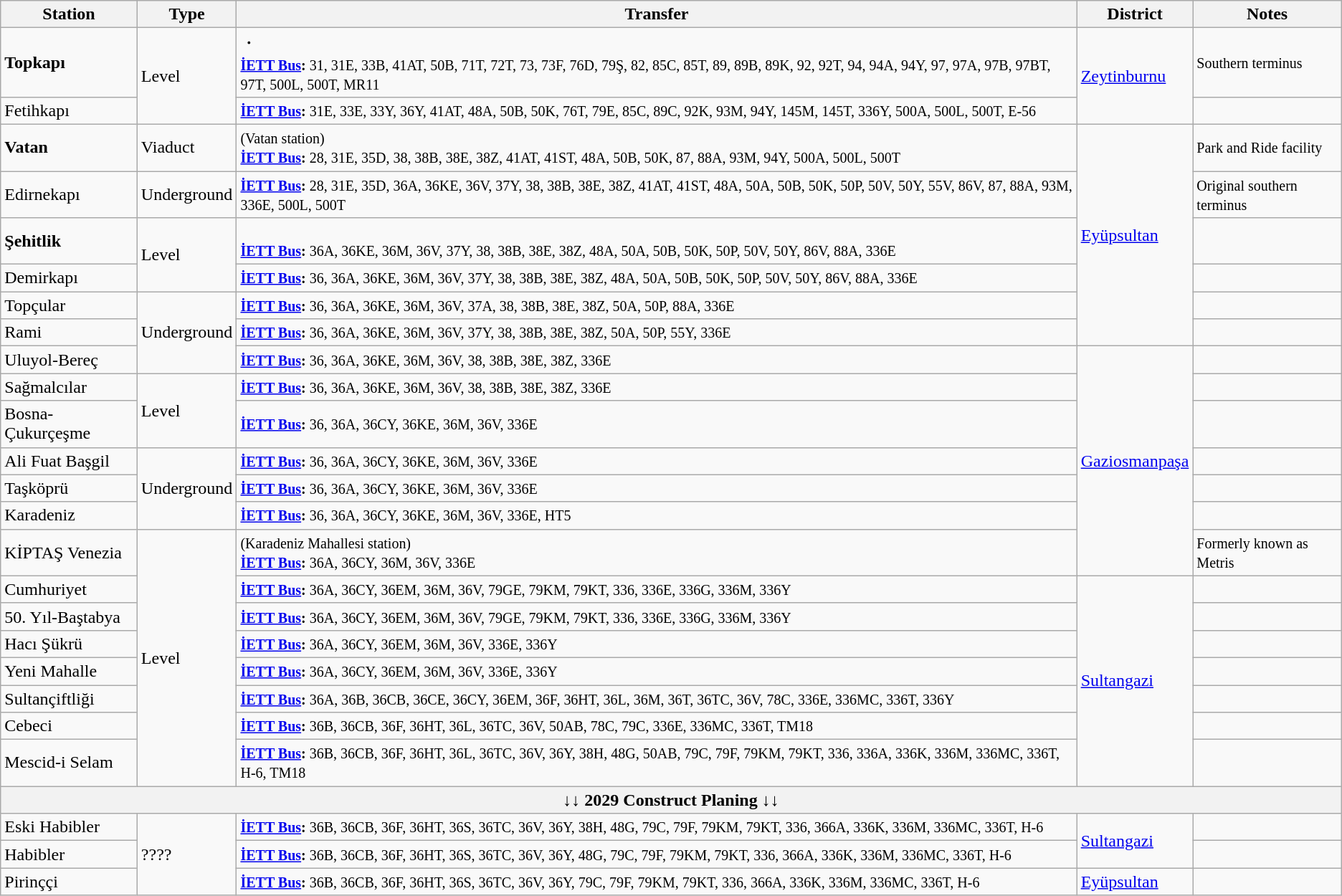<table class="wikitable">
<tr>
<th>Station</th>
<th>Type</th>
<th>Transfer</th>
<th>District</th>
<th>Notes</th>
</tr>
<tr>
<td><strong>Topkapı</strong></td>
<td rowspan="2">Level</td>
<td>・ <br><small><strong><a href='#'>İETT Bus</a>:</strong> 31, 31E, 33B, 41AT, 50B, 71T, 72T, 73, 73F, 76D, 79Ş, 82, 85C, 85T, 89, 89B, 89K, 92, 92T, 94, 94A, 94Y, 97, 97A, 97B, 97BT, 97T, 500L, 500T, MR11</small></td>
<td rowspan="2"><a href='#'>Zeytinburnu</a></td>
<td><small>Southern terminus</small></td>
</tr>
<tr>
<td>Fetihkapı</td>
<td><small><strong><a href='#'>İETT Bus</a>:</strong> 31E, 33E, 33Y, 36Y, 41AT, 48A, 50B, 50K, 76T, 79E, 85C, 89C, 92K, 93M, 94Y, 145M, 145T, 336Y, 500A, 500L, 500T, E-56</small></td>
<td></td>
</tr>
<tr>
<td><strong>Vatan</strong></td>
<td>Viaduct</td>
<td> <small>(Vatan station)</small><br><small><strong><a href='#'>İETT Bus</a>:</strong> 28, 31E, 35D, 38, 38B, 38E, 38Z, 41AT, 41ST, 48A, 50B, 50K, 87, 88A, 93M, 94Y, 500A, 500L, 500T</small></td>
<td rowspan="6"><a href='#'>Eyüpsultan</a></td>
<td><small>Park and Ride facility</small></td>
</tr>
<tr>
<td>Edirnekapı</td>
<td>Underground</td>
<td><small><strong><a href='#'>İETT Bus</a>:</strong> 28, 31E, 35D, 36A, 36KE, 36V, 37Y, 38, 38B, 38E, 38Z, 41AT, 41ST, 48A, 50A, 50B, 50K, 50P, 50V, 50Y, 55V, 86V, 87, 88A, 93M, 336E, 500L, 500T</small></td>
<td><small>Original southern terminus</small></td>
</tr>
<tr>
<td><strong>Şehitlik</strong></td>
<td rowspan="2">Level</td>
<td><br><small><strong><a href='#'>İETT Bus</a>:</strong> 36A, 36KE, 36M, 36V, 37Y, 38, 38B, 38E, 38Z, 48A, 50A, 50B, 50K, 50P, 50V, 50Y, 86V, 88A, 336E</small></td>
<td></td>
</tr>
<tr>
<td>Demirkapı</td>
<td><small><strong><a href='#'>İETT Bus</a>:</strong> 36, 36A, 36KE, 36M, 36V, 37Y, 38, 38B, 38E, 38Z, 48A, 50A, 50B, 50K, 50P, 50V, 50Y, 86V, 88A, 336E</small></td>
<td></td>
</tr>
<tr>
<td>Topçular</td>
<td rowspan="3">Underground</td>
<td><small><strong><a href='#'>İETT Bus</a>:</strong> 36, 36A, 36KE, 36M, 36V, 37A, 38, 38B, 38E, 38Z, 50A, 50P, 88A, 336E</small></td>
<td></td>
</tr>
<tr>
<td>Rami</td>
<td><small><strong><a href='#'>İETT Bus</a>:</strong> 36, 36A, 36KE, 36M, 36V, 37Y, 38, 38B, 38E, 38Z, 50A, 50P, 55Y, 336E</small></td>
<td></td>
</tr>
<tr>
<td>Uluyol-Bereç</td>
<td><small><strong><a href='#'>İETT Bus</a>:</strong> 36, 36A, 36KE, 36M, 36V, 38, 38B, 38E, 38Z, 336E</small></td>
<td rowspan="7"><a href='#'>Gaziosmanpaşa</a></td>
<td></td>
</tr>
<tr>
<td>Sağmalcılar</td>
<td rowspan="2">Level</td>
<td><small><strong><a href='#'>İETT Bus</a>:</strong> 36, 36A, 36KE, 36M, 36V, 38, 38B, 38E, 38Z, 336E</small></td>
<td></td>
</tr>
<tr>
<td>Bosna-Çukurçeşme</td>
<td><small><strong><a href='#'>İETT Bus</a>:</strong> 36, 36A, 36CY, 36KE, 36M, 36V, 336E</small></td>
<td></td>
</tr>
<tr>
<td>Ali Fuat Başgil</td>
<td rowspan="3">Underground</td>
<td><small><strong><a href='#'>İETT Bus</a>:</strong> 36, 36A, 36CY, 36KE, 36M, 36V, 336E</small></td>
<td></td>
</tr>
<tr>
<td>Taşköprü</td>
<td><small><strong><a href='#'>İETT Bus</a>:</strong> 36, 36A, 36CY, 36KE, 36M, 36V, 336E</small></td>
<td></td>
</tr>
<tr>
<td>Karadeniz</td>
<td><small><strong><a href='#'>İETT Bus</a>:</strong> 36, 36A, 36CY, 36KE, 36M, 36V, 336E, HT5</small></td>
<td></td>
</tr>
<tr>
<td>KİPTAŞ Venezia</td>
<td rowspan="8">Level</td>
<td> <small>(Karadeniz Mahallesi station)</small><br><small><strong><a href='#'>İETT Bus</a>:</strong> 36A, 36CY, 36M, 36V, 336E</small></td>
<td><small>Formerly known as Metris</small></td>
</tr>
<tr>
<td>Cumhuriyet</td>
<td><small><strong><a href='#'>İETT Bus</a>:</strong> 36A, 36CY, 36EM, 36M, 36V, 79GE, 79KM, 79KT, 336, 336E, 336G, 336M, 336Y</small></td>
<td rowspan="7"><a href='#'>Sultangazi</a></td>
<td></td>
</tr>
<tr>
<td>50. Yıl-Baştabya</td>
<td><small><strong><a href='#'>İETT Bus</a>:</strong> 36A, 36CY, 36EM, 36M, 36V, 79GE, 79KM, 79KT, 336, 336E, 336G, 336M, 336Y</small></td>
<td></td>
</tr>
<tr>
<td>Hacı Şükrü</td>
<td><small><strong><a href='#'>İETT Bus</a>:</strong> 36A, 36CY, 36EM, 36M, 36V, 336E, 336Y</small></td>
<td></td>
</tr>
<tr>
<td>Yeni Mahalle</td>
<td><small><strong><a href='#'>İETT Bus</a>:</strong> 36A, 36CY, 36EM, 36M, 36V, 336E, 336Y</small></td>
<td></td>
</tr>
<tr>
<td>Sultançiftliği</td>
<td><small><strong><a href='#'>İETT Bus</a>:</strong> 36A, 36B, 36CB, 36CE, 36CY, 36EM, 36F, 36HT, 36L, 36M, 36T, 36TC, 36V, 78C, 336E, 336MC, 336T, 336Y</small></td>
<td></td>
</tr>
<tr>
<td>Cebeci</td>
<td><small><strong><a href='#'>İETT Bus</a>:</strong> 36B, 36CB, 36F, 36HT, 36L, 36TC, 36V, 50AB, 78C, 79C, 336E, 336MC, 336T, TM18</small></td>
<td></td>
</tr>
<tr>
<td>Mescid-i Selam</td>
<td><small><strong><a href='#'>İETT Bus</a>:</strong> 36B, 36CB, 36F, 36HT, 36L, 36TC, 36V, 36Y, 38H, 48G, 50AB, 79C, 79F, 79KM, 79KT, 336, 336A, 336K, 336M, 336MC, 336T, H-6, TM18</small></td>
<td></td>
</tr>
<tr>
<th colspan="5">↓↓ 2029 Construct Planing ↓↓</th>
</tr>
<tr>
<td>Eski Habibler</td>
<td rowspan="3">????</td>
<td><small><strong><a href='#'>İETT Bus</a>:</strong> 36B, 36CB, 36F, 36HT, 36S, 36TC, 36V, 36Y, 38H, 48G, 79C, 79F, 79KM, 79KT, 336, 366A, 336K, 336M, 336MC, 336T, H-6</small></td>
<td rowspan="2"><a href='#'>Sultangazi</a></td>
<td></td>
</tr>
<tr>
<td>Habibler</td>
<td><small><strong><a href='#'>İETT Bus</a>:</strong> 36B, 36CB, 36F, 36HT, 36S, 36TC, 36V, 36Y, 48G, 79C, 79F, 79KM, 79KT, 336, 366A, 336K, 336M, 336MC, 336T, H-6</small></td>
<td></td>
</tr>
<tr>
<td>Pirinççi</td>
<td><small><strong><a href='#'>İETT Bus</a>:</strong> 36B, 36CB, 36F, 36HT, 36S, 36TC, 36V, 36Y, 79C, 79F, 79KM, 79KT, 336, 366A, 336K, 336M, 336MC, 336T, H-6</small></td>
<td><a href='#'>Eyüpsultan</a></td>
<td></td>
</tr>
</table>
